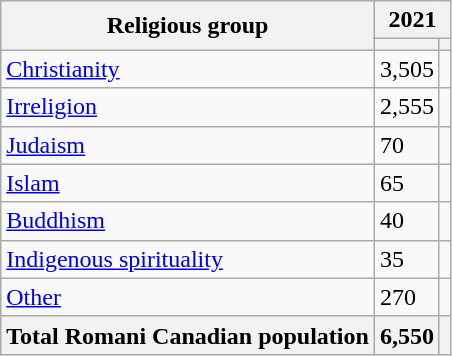<table class="wikitable sortable">
<tr>
<th rowspan="2">Religious group</th>
<th colspan="2">2021</th>
</tr>
<tr>
<th><a href='#'></a></th>
<th></th>
</tr>
<tr>
<td><a href='#'>Christianity</a></td>
<td>3,505</td>
<td></td>
</tr>
<tr>
<td><a href='#'>Irreligion</a></td>
<td>2,555</td>
<td></td>
</tr>
<tr>
<td><a href='#'>Judaism</a></td>
<td>70</td>
<td></td>
</tr>
<tr>
<td><a href='#'>Islam</a></td>
<td>65</td>
<td></td>
</tr>
<tr>
<td><a href='#'>Buddhism</a></td>
<td>40</td>
<td></td>
</tr>
<tr>
<td><a href='#'>Indigenous spirituality</a></td>
<td>35</td>
<td></td>
</tr>
<tr>
<td><a href='#'>Other</a></td>
<td>270</td>
<td></td>
</tr>
<tr>
<th>Total Romani Canadian population</th>
<th>6,550</th>
<th></th>
</tr>
</table>
